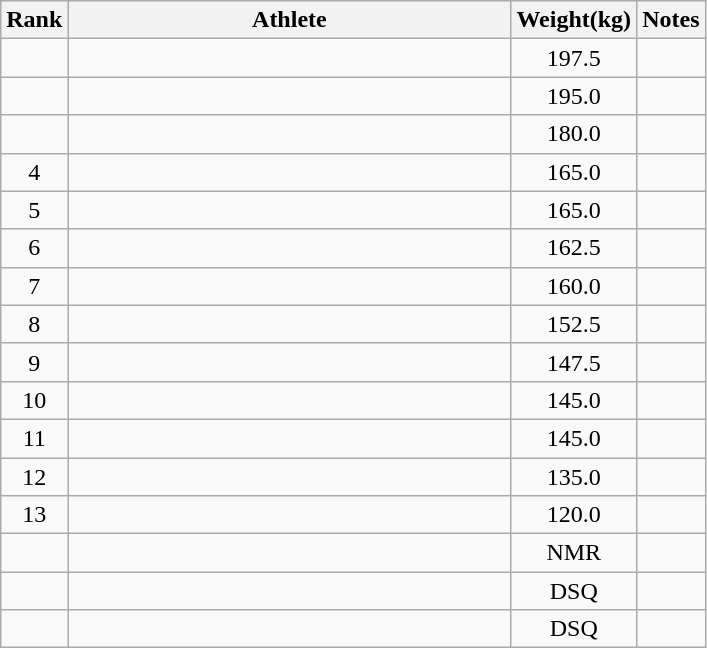<table class="wikitable" style="text-align:center">
<tr>
<th>Rank</th>
<th Style="width:18em">Athlete</th>
<th>Weight(kg)</th>
<th>Notes</th>
</tr>
<tr>
<td></td>
<td style="text-align:left"></td>
<td>197.5</td>
<td></td>
</tr>
<tr>
<td></td>
<td style="text-align:left"></td>
<td>195.0</td>
<td></td>
</tr>
<tr>
<td></td>
<td style="text-align:left"></td>
<td>180.0</td>
<td></td>
</tr>
<tr>
<td>4</td>
<td style="text-align:left"></td>
<td>165.0</td>
<td></td>
</tr>
<tr>
<td>5</td>
<td style="text-align:left"></td>
<td>165.0</td>
<td></td>
</tr>
<tr>
<td>6</td>
<td style="text-align:left"></td>
<td>162.5</td>
<td></td>
</tr>
<tr>
<td>7</td>
<td style="text-align:left"></td>
<td>160.0</td>
<td></td>
</tr>
<tr>
<td>8</td>
<td style="text-align:left"></td>
<td>152.5</td>
<td></td>
</tr>
<tr>
<td>9</td>
<td style="text-align:left"></td>
<td>147.5</td>
<td></td>
</tr>
<tr>
<td>10</td>
<td style="text-align:left"></td>
<td>145.0</td>
<td></td>
</tr>
<tr>
<td>11</td>
<td style="text-align:left"></td>
<td>145.0</td>
<td></td>
</tr>
<tr>
<td>12</td>
<td style="text-align:left"></td>
<td>135.0</td>
<td></td>
</tr>
<tr>
<td>13</td>
<td style="text-align:left"></td>
<td>120.0</td>
<td></td>
</tr>
<tr>
<td></td>
<td style="text-align:left"></td>
<td>NMR</td>
<td></td>
</tr>
<tr>
<td></td>
<td style="text-align:left"></td>
<td>DSQ</td>
<td></td>
</tr>
<tr>
<td></td>
<td style="text-align:left"></td>
<td>DSQ</td>
<td></td>
</tr>
</table>
